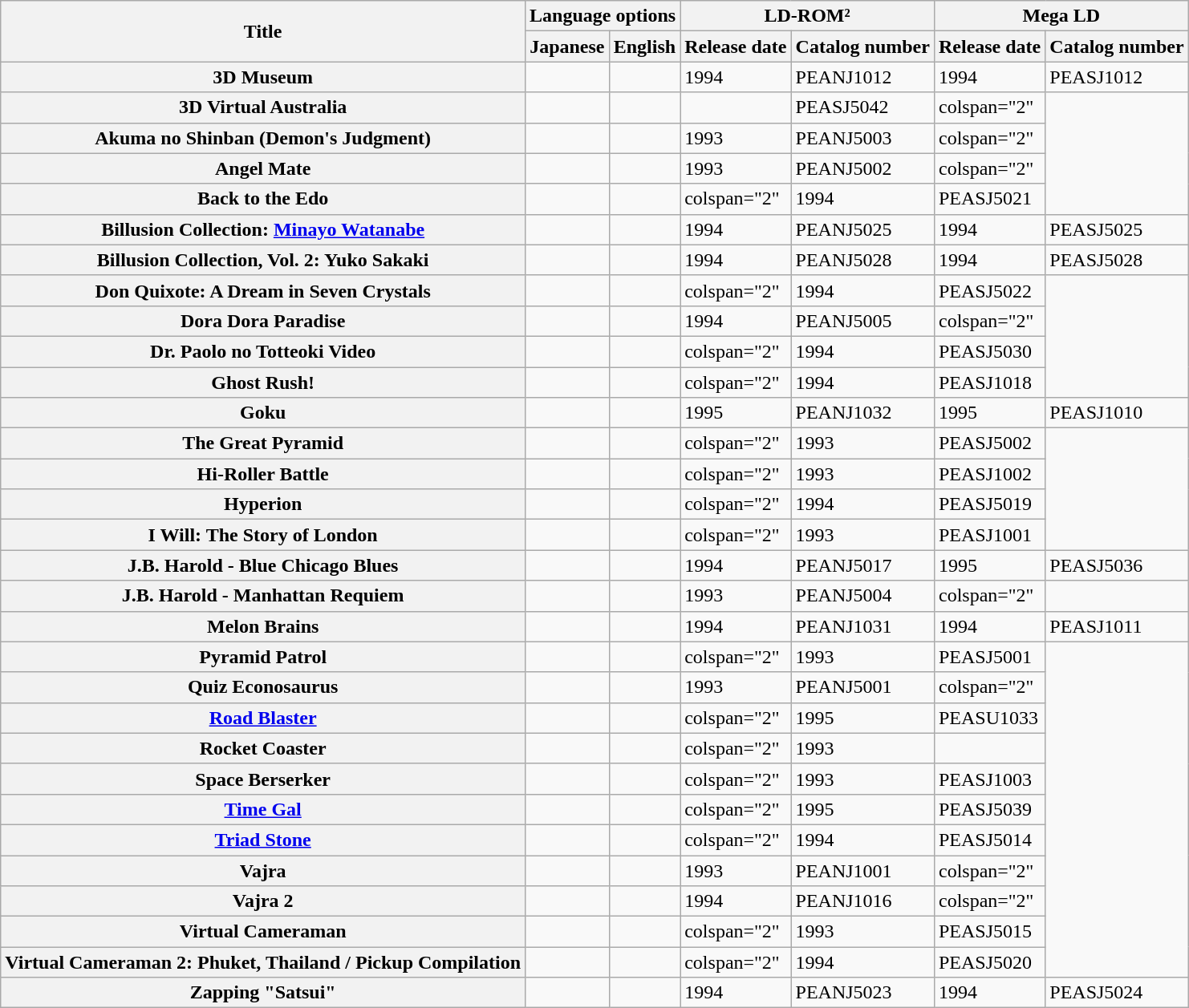<table class="wikitable sortable center">
<tr>
<th scope="col" rowspan="2">Title</th>
<th scope="col" colspan="2">Language options</th>
<th scope="col" colspan="2">LD-ROM²</th>
<th scope="col" colspan="2">Mega LD</th>
</tr>
<tr>
<th scope="col">Japanese</th>
<th scope="col">English</th>
<th scope="col">Release date</th>
<th scope="col">Catalog number</th>
<th scope="col">Release date</th>
<th scope="col">Catalog number</th>
</tr>
<tr>
<th scope="row" >3D Museum</th>
<td></td>
<td></td>
<td>1994</td>
<td>PEANJ1012</td>
<td>1994</td>
<td>PEASJ1012</td>
</tr>
<tr>
<th scope="row" >3D Virtual Australia</th>
<td></td>
<td></td>
<td></td>
<td>PEASJ5042</td>
<td>colspan="2" </td>
</tr>
<tr>
<th scope="row" >Akuma no Shinban (Demon's Judgment)</th>
<td></td>
<td></td>
<td>1993</td>
<td>PEANJ5003</td>
<td>colspan="2" </td>
</tr>
<tr>
<th scope="row" >Angel Mate</th>
<td></td>
<td></td>
<td>1993</td>
<td>PEANJ5002</td>
<td>colspan="2" </td>
</tr>
<tr>
<th scope="row" >Back to the Edo</th>
<td></td>
<td></td>
<td>colspan="2" </td>
<td>1994</td>
<td>PEASJ5021</td>
</tr>
<tr>
<th scope="row" >Billusion Collection: <a href='#'>Minayo Watanabe</a></th>
<td></td>
<td></td>
<td>1994</td>
<td>PEANJ5025</td>
<td>1994</td>
<td>PEASJ5025</td>
</tr>
<tr>
<th scope="row" >Billusion Collection, Vol. 2: Yuko Sakaki</th>
<td></td>
<td></td>
<td>1994</td>
<td>PEANJ5028</td>
<td>1994</td>
<td>PEASJ5028</td>
</tr>
<tr>
<th scope="row" >Don Quixote: A Dream in Seven Crystals</th>
<td></td>
<td></td>
<td>colspan="2" </td>
<td>1994</td>
<td>PEASJ5022</td>
</tr>
<tr>
<th scope="row" >Dora Dora Paradise</th>
<td></td>
<td></td>
<td>1994</td>
<td>PEANJ5005</td>
<td>colspan="2" </td>
</tr>
<tr>
<th scope="row" >Dr. Paolo no Totteoki Video</th>
<td></td>
<td></td>
<td>colspan="2" </td>
<td>1994</td>
<td>PEASJ5030</td>
</tr>
<tr>
<th scope="row" >Ghost Rush!</th>
<td></td>
<td></td>
<td>colspan="2" </td>
<td>1994</td>
<td>PEASJ1018</td>
</tr>
<tr>
<th scope="row" >Goku</th>
<td></td>
<td></td>
<td>1995</td>
<td>PEANJ1032</td>
<td>1995</td>
<td>PEASJ1010</td>
</tr>
<tr>
<th scope="row" >The Great Pyramid</th>
<td></td>
<td></td>
<td>colspan="2" </td>
<td>1993</td>
<td>PEASJ5002</td>
</tr>
<tr>
<th scope="row" >Hi-Roller Battle</th>
<td></td>
<td></td>
<td>colspan="2" </td>
<td>1993</td>
<td>PEASJ1002</td>
</tr>
<tr>
<th scope="row" >Hyperion</th>
<td></td>
<td></td>
<td>colspan="2" </td>
<td>1994</td>
<td>PEASJ5019</td>
</tr>
<tr>
<th scope="row" >I Will: The Story of London</th>
<td></td>
<td></td>
<td>colspan="2" </td>
<td>1993</td>
<td>PEASJ1001</td>
</tr>
<tr>
<th scope="row" >J.B. Harold - Blue Chicago Blues</th>
<td></td>
<td></td>
<td>1994</td>
<td>PEANJ5017</td>
<td>1995</td>
<td>PEASJ5036</td>
</tr>
<tr>
<th scope="row" >J.B. Harold - Manhattan Requiem</th>
<td></td>
<td></td>
<td>1993</td>
<td>PEANJ5004</td>
<td>colspan="2" </td>
</tr>
<tr>
<th scope="row" >Melon Brains</th>
<td></td>
<td></td>
<td>1994</td>
<td>PEANJ1031</td>
<td>1994</td>
<td>PEASJ1011</td>
</tr>
<tr>
<th scope="row" >Pyramid Patrol</th>
<td></td>
<td></td>
<td>colspan="2" </td>
<td>1993</td>
<td>PEASJ5001</td>
</tr>
<tr>
<th scope="row" >Quiz Econosaurus</th>
<td></td>
<td></td>
<td>1993</td>
<td>PEANJ5001</td>
<td>colspan="2" </td>
</tr>
<tr>
<th scope="row" ><a href='#'>Road Blaster</a></th>
<td></td>
<td></td>
<td>colspan="2" </td>
<td>1995</td>
<td>PEASU1033</td>
</tr>
<tr>
<th scope="row" >Rocket Coaster</th>
<td></td>
<td></td>
<td>colspan="2" </td>
<td>1993</td>
<td></td>
</tr>
<tr>
<th scope="row" >Space Berserker</th>
<td></td>
<td></td>
<td>colspan="2" </td>
<td>1993</td>
<td>PEASJ1003</td>
</tr>
<tr>
<th scope="row" ><a href='#'>Time Gal</a></th>
<td></td>
<td></td>
<td>colspan="2" </td>
<td>1995</td>
<td>PEASJ5039</td>
</tr>
<tr>
<th scope="row" ><a href='#'>Triad Stone</a></th>
<td></td>
<td></td>
<td>colspan="2" </td>
<td>1994</td>
<td>PEASJ5014</td>
</tr>
<tr>
<th scope="row" >Vajra</th>
<td></td>
<td></td>
<td>1993</td>
<td>PEANJ1001</td>
<td>colspan="2" </td>
</tr>
<tr>
<th scope="row" >Vajra 2</th>
<td></td>
<td></td>
<td>1994</td>
<td>PEANJ1016</td>
<td>colspan="2" </td>
</tr>
<tr>
<th scope="row" >Virtual Cameraman</th>
<td></td>
<td></td>
<td>colspan="2" </td>
<td>1993</td>
<td>PEASJ5015</td>
</tr>
<tr>
<th scope="row" >Virtual Cameraman 2: Phuket, Thailand / Pickup Compilation</th>
<td></td>
<td></td>
<td>colspan="2" </td>
<td>1994</td>
<td>PEASJ5020</td>
</tr>
<tr>
<th scope="row" >Zapping "Satsui"</th>
<td></td>
<td></td>
<td>1994</td>
<td>PEANJ5023</td>
<td>1994</td>
<td>PEASJ5024</td>
</tr>
</table>
